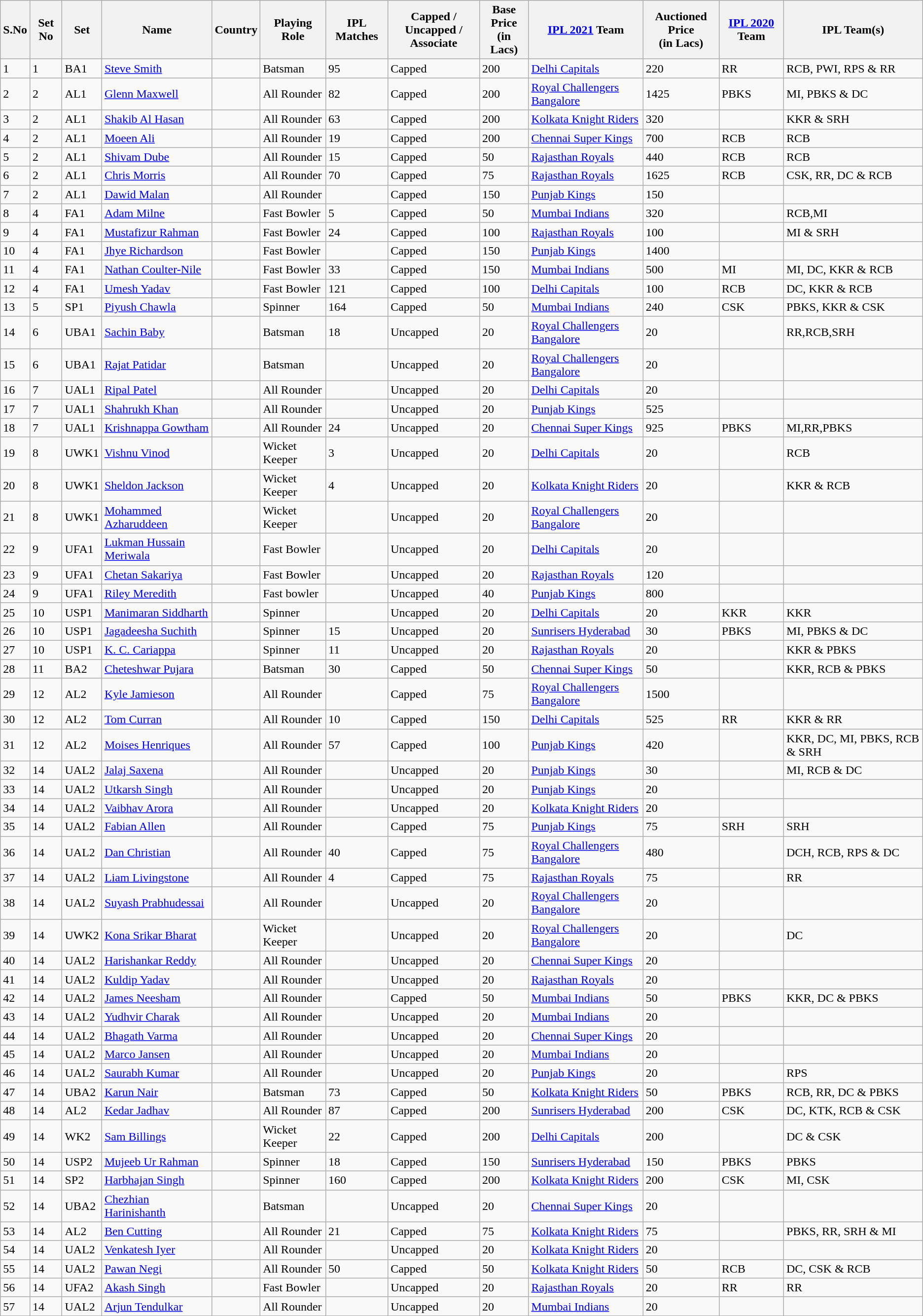<table class="wikitable collapsible sortable" font=90%>
<tr>
<th>S.No</th>
<th>Set No</th>
<th>Set</th>
<th>Name</th>
<th>Country</th>
<th>Playing Role</th>
<th>IPL Matches</th>
<th>Capped / Uncapped /<br>Associate</th>
<th>Base Price<br>(in  Lacs)</th>
<th><a href='#'>IPL 2021</a> Team</th>
<th>Auctioned Price<br>(in  Lacs)</th>
<th><a href='#'>IPL 2020</a> Team</th>
<th>IPL Team(s)</th>
</tr>
<tr>
<td>1</td>
<td>1</td>
<td>BA1</td>
<td><a href='#'>Steve Smith</a></td>
<td></td>
<td>Batsman</td>
<td>95</td>
<td>Capped</td>
<td>200</td>
<td><a href='#'>Delhi Capitals</a></td>
<td>220</td>
<td>RR</td>
<td>RCB, PWI, RPS & RR</td>
</tr>
<tr>
<td>2</td>
<td>2</td>
<td>AL1</td>
<td><a href='#'>Glenn Maxwell</a></td>
<td></td>
<td>All Rounder</td>
<td>82</td>
<td>Capped</td>
<td>200</td>
<td><a href='#'>Royal Challengers Bangalore</a></td>
<td>1425</td>
<td>PBKS</td>
<td>MI, PBKS & DC</td>
</tr>
<tr>
<td>3</td>
<td>2</td>
<td>AL1</td>
<td><a href='#'>Shakib Al Hasan</a></td>
<td></td>
<td>All Rounder</td>
<td>63</td>
<td>Capped</td>
<td>200</td>
<td><a href='#'>Kolkata Knight Riders</a></td>
<td>320</td>
<td></td>
<td>KKR & SRH</td>
</tr>
<tr>
<td>4</td>
<td>2</td>
<td>AL1</td>
<td><a href='#'>Moeen Ali</a></td>
<td></td>
<td>All Rounder</td>
<td>19</td>
<td>Capped</td>
<td>200</td>
<td><a href='#'>Chennai Super Kings</a></td>
<td>700</td>
<td>RCB</td>
<td>RCB</td>
</tr>
<tr>
<td>5</td>
<td>2</td>
<td>AL1</td>
<td><a href='#'>Shivam Dube</a></td>
<td></td>
<td>All Rounder</td>
<td>15</td>
<td>Capped</td>
<td>50</td>
<td><a href='#'>Rajasthan Royals</a></td>
<td>440</td>
<td>RCB</td>
<td>RCB</td>
</tr>
<tr>
<td>6</td>
<td>2</td>
<td>AL1</td>
<td><a href='#'>Chris Morris</a></td>
<td></td>
<td>All Rounder</td>
<td>70</td>
<td>Capped</td>
<td>75</td>
<td><a href='#'>Rajasthan Royals</a></td>
<td>1625</td>
<td>RCB</td>
<td>CSK, RR, DC & RCB</td>
</tr>
<tr>
<td>7</td>
<td>2</td>
<td>AL1</td>
<td><a href='#'>Dawid Malan</a></td>
<td></td>
<td>All Rounder</td>
<td></td>
<td>Capped</td>
<td>150</td>
<td><a href='#'>Punjab Kings</a></td>
<td>150</td>
<td></td>
<td></td>
</tr>
<tr>
<td>8</td>
<td>4</td>
<td>FA1</td>
<td><a href='#'>Adam Milne</a></td>
<td></td>
<td>Fast Bowler</td>
<td>5</td>
<td>Capped</td>
<td>50</td>
<td><a href='#'>Mumbai Indians</a></td>
<td>320</td>
<td></td>
<td>RCB,MI</td>
</tr>
<tr>
<td>9</td>
<td>4</td>
<td>FA1</td>
<td><a href='#'>Mustafizur Rahman</a></td>
<td></td>
<td>Fast Bowler</td>
<td>24</td>
<td>Capped</td>
<td>100</td>
<td><a href='#'>Rajasthan Royals</a></td>
<td>100</td>
<td></td>
<td>MI & SRH</td>
</tr>
<tr>
<td>10</td>
<td>4</td>
<td>FA1</td>
<td><a href='#'>Jhye Richardson</a></td>
<td></td>
<td>Fast Bowler</td>
<td></td>
<td>Capped</td>
<td>150</td>
<td><a href='#'>Punjab Kings</a></td>
<td>1400</td>
<td></td>
<td></td>
</tr>
<tr>
<td>11</td>
<td>4</td>
<td>FA1</td>
<td><a href='#'>Nathan Coulter-Nile</a></td>
<td></td>
<td>Fast Bowler</td>
<td>33</td>
<td>Capped</td>
<td>150</td>
<td><a href='#'>Mumbai Indians</a></td>
<td>500</td>
<td>MI</td>
<td>MI, DC, KKR & RCB</td>
</tr>
<tr>
<td>12</td>
<td>4</td>
<td>FA1</td>
<td><a href='#'>Umesh Yadav</a></td>
<td></td>
<td>Fast Bowler</td>
<td>121</td>
<td>Capped</td>
<td>100</td>
<td><a href='#'>Delhi Capitals</a></td>
<td>100</td>
<td>RCB</td>
<td>DC, KKR & RCB</td>
</tr>
<tr>
<td>13</td>
<td>5</td>
<td>SP1</td>
<td><a href='#'>Piyush Chawla</a></td>
<td></td>
<td>Spinner</td>
<td>164</td>
<td>Capped</td>
<td>50</td>
<td><a href='#'>Mumbai Indians</a></td>
<td>240</td>
<td>CSK</td>
<td>PBKS, KKR & CSK</td>
</tr>
<tr>
<td>14</td>
<td>6</td>
<td>UBA1</td>
<td><a href='#'>Sachin Baby</a></td>
<td></td>
<td>Batsman</td>
<td>18</td>
<td>Uncapped</td>
<td>20</td>
<td><a href='#'>Royal Challengers Bangalore</a></td>
<td>20</td>
<td></td>
<td>RR,RCB,SRH</td>
</tr>
<tr>
<td>15</td>
<td>6</td>
<td>UBA1</td>
<td><a href='#'>Rajat Patidar</a></td>
<td></td>
<td>Batsman</td>
<td></td>
<td>Uncapped</td>
<td>20</td>
<td><a href='#'>Royal Challengers Bangalore</a></td>
<td>20</td>
<td></td>
<td></td>
</tr>
<tr>
<td>16</td>
<td>7</td>
<td>UAL1</td>
<td><a href='#'>Ripal Patel</a></td>
<td></td>
<td>All Rounder</td>
<td></td>
<td>Uncapped</td>
<td>20</td>
<td><a href='#'>Delhi Capitals</a></td>
<td>20</td>
<td></td>
<td></td>
</tr>
<tr>
<td>17</td>
<td>7</td>
<td>UAL1</td>
<td><a href='#'>Shahrukh Khan</a></td>
<td></td>
<td>All Rounder</td>
<td></td>
<td>Uncapped</td>
<td>20</td>
<td><a href='#'>Punjab Kings</a></td>
<td>525</td>
<td></td>
<td></td>
</tr>
<tr>
<td>18</td>
<td>7</td>
<td>UAL1</td>
<td><a href='#'>Krishnappa Gowtham</a></td>
<td></td>
<td>All Rounder</td>
<td>24</td>
<td>Uncapped</td>
<td>20</td>
<td><a href='#'>Chennai Super Kings</a></td>
<td>925</td>
<td>PBKS</td>
<td>MI,RR,PBKS</td>
</tr>
<tr>
<td>19</td>
<td>8</td>
<td>UWK1</td>
<td><a href='#'>Vishnu Vinod</a></td>
<td></td>
<td>Wicket Keeper</td>
<td>3</td>
<td>Uncapped</td>
<td>20</td>
<td><a href='#'>Delhi Capitals</a></td>
<td>20</td>
<td></td>
<td>RCB</td>
</tr>
<tr>
<td>20</td>
<td>8</td>
<td>UWK1</td>
<td><a href='#'>Sheldon Jackson</a></td>
<td></td>
<td>Wicket Keeper</td>
<td>4</td>
<td>Uncapped</td>
<td>20</td>
<td><a href='#'>Kolkata Knight Riders</a></td>
<td>20</td>
<td></td>
<td>KKR & RCB</td>
</tr>
<tr>
<td>21</td>
<td>8</td>
<td>UWK1</td>
<td><a href='#'>Mohammed Azharuddeen</a></td>
<td></td>
<td>Wicket Keeper</td>
<td></td>
<td>Uncapped</td>
<td>20</td>
<td><a href='#'>Royal Challengers Bangalore</a></td>
<td>20</td>
<td></td>
<td></td>
</tr>
<tr>
<td>22</td>
<td>9</td>
<td>UFA1</td>
<td><a href='#'>Lukman Hussain Meriwala</a></td>
<td></td>
<td>Fast Bowler</td>
<td></td>
<td>Uncapped</td>
<td>20</td>
<td><a href='#'>Delhi Capitals</a></td>
<td>20</td>
<td></td>
<td></td>
</tr>
<tr>
<td>23</td>
<td>9</td>
<td>UFA1</td>
<td><a href='#'>Chetan Sakariya</a></td>
<td></td>
<td>Fast Bowler</td>
<td></td>
<td>Uncapped</td>
<td>20</td>
<td><a href='#'>Rajasthan Royals</a></td>
<td>120</td>
<td></td>
<td></td>
</tr>
<tr>
<td>24</td>
<td>9</td>
<td>UFA1</td>
<td><a href='#'>Riley Meredith</a></td>
<td></td>
<td>Fast bowler</td>
<td></td>
<td>Uncapped</td>
<td>40</td>
<td><a href='#'>Punjab Kings</a></td>
<td>800</td>
<td></td>
<td></td>
</tr>
<tr>
<td>25</td>
<td>10</td>
<td>USP1</td>
<td><a href='#'>Manimaran Siddharth</a></td>
<td></td>
<td>Spinner</td>
<td></td>
<td>Uncapped</td>
<td>20</td>
<td><a href='#'>Delhi Capitals</a></td>
<td>20</td>
<td>KKR</td>
<td>KKR</td>
</tr>
<tr>
<td>26</td>
<td>10</td>
<td>USP1</td>
<td><a href='#'>Jagadeesha Suchith</a></td>
<td></td>
<td>Spinner</td>
<td>15</td>
<td>Uncapped</td>
<td>20</td>
<td><a href='#'>Sunrisers Hyderabad</a></td>
<td>30</td>
<td>PBKS</td>
<td>MI, PBKS & DC</td>
</tr>
<tr>
<td>27</td>
<td>10</td>
<td>USP1</td>
<td><a href='#'>K. C. Cariappa</a></td>
<td></td>
<td>Spinner</td>
<td>11</td>
<td>Uncapped</td>
<td>20</td>
<td><a href='#'>Rajasthan Royals</a></td>
<td>20</td>
<td></td>
<td>KKR & PBKS</td>
</tr>
<tr>
<td>28</td>
<td>11</td>
<td>BA2</td>
<td><a href='#'>Cheteshwar Pujara</a></td>
<td></td>
<td>Batsman</td>
<td>30</td>
<td>Capped</td>
<td>50</td>
<td><a href='#'>Chennai Super Kings</a></td>
<td>50</td>
<td></td>
<td>KKR, RCB & PBKS</td>
</tr>
<tr>
<td>29</td>
<td>12</td>
<td>AL2</td>
<td><a href='#'>Kyle Jamieson</a></td>
<td></td>
<td>All Rounder</td>
<td></td>
<td>Capped</td>
<td>75</td>
<td><a href='#'>Royal Challengers Bangalore</a></td>
<td>1500</td>
<td></td>
<td></td>
</tr>
<tr>
<td>30</td>
<td>12</td>
<td>AL2</td>
<td><a href='#'>Tom Curran</a></td>
<td></td>
<td>All Rounder</td>
<td>10</td>
<td>Capped</td>
<td>150</td>
<td><a href='#'>Delhi Capitals</a></td>
<td>525</td>
<td>RR</td>
<td>KKR & RR</td>
</tr>
<tr>
<td>31</td>
<td>12</td>
<td>AL2</td>
<td><a href='#'>Moises Henriques</a></td>
<td></td>
<td>All Rounder</td>
<td>57</td>
<td>Capped</td>
<td>100</td>
<td><a href='#'>Punjab Kings</a></td>
<td>420</td>
<td></td>
<td>KKR, DC, MI, PBKS, RCB & SRH</td>
</tr>
<tr>
<td>32</td>
<td>14</td>
<td>UAL2</td>
<td><a href='#'>Jalaj Saxena</a></td>
<td></td>
<td>All Rounder</td>
<td></td>
<td>Uncapped</td>
<td>20</td>
<td><a href='#'>Punjab Kings</a></td>
<td>30</td>
<td></td>
<td>MI, RCB & DC</td>
</tr>
<tr>
<td>33</td>
<td>14</td>
<td>UAL2</td>
<td><a href='#'>Utkarsh Singh</a></td>
<td></td>
<td>All Rounder</td>
<td></td>
<td>Uncapped</td>
<td>20</td>
<td><a href='#'>Punjab Kings</a></td>
<td>20</td>
<td></td>
<td></td>
</tr>
<tr>
<td>34</td>
<td>14</td>
<td>UAL2</td>
<td><a href='#'>Vaibhav Arora</a></td>
<td></td>
<td>All Rounder</td>
<td></td>
<td>Uncapped</td>
<td>20</td>
<td><a href='#'>Kolkata Knight Riders</a></td>
<td>20</td>
<td></td>
<td></td>
</tr>
<tr>
<td>35</td>
<td>14</td>
<td>UAL2</td>
<td><a href='#'>Fabian Allen</a></td>
<td></td>
<td>All Rounder</td>
<td></td>
<td>Capped</td>
<td>75</td>
<td><a href='#'>Punjab Kings</a></td>
<td>75</td>
<td>SRH</td>
<td>SRH</td>
</tr>
<tr>
<td>36</td>
<td>14</td>
<td>UAL2</td>
<td><a href='#'>Dan Christian</a></td>
<td></td>
<td>All Rounder</td>
<td>40</td>
<td>Capped</td>
<td>75</td>
<td><a href='#'>Royal Challengers Bangalore</a></td>
<td>480</td>
<td></td>
<td>DCH, RCB, RPS & DC</td>
</tr>
<tr>
<td>37</td>
<td>14</td>
<td>UAL2</td>
<td><a href='#'>Liam Livingstone</a></td>
<td></td>
<td>All Rounder</td>
<td>4</td>
<td>Capped</td>
<td>75</td>
<td><a href='#'>Rajasthan Royals</a></td>
<td>75</td>
<td></td>
<td>RR</td>
</tr>
<tr>
<td>38</td>
<td>14</td>
<td>UAL2</td>
<td><a href='#'>Suyash Prabhudessai</a></td>
<td></td>
<td>All Rounder</td>
<td></td>
<td>Uncapped</td>
<td>20</td>
<td><a href='#'>Royal Challengers Bangalore</a></td>
<td>20</td>
<td></td>
<td></td>
</tr>
<tr>
<td>39</td>
<td>14</td>
<td>UWK2</td>
<td><a href='#'>Kona Srikar Bharat</a></td>
<td></td>
<td>Wicket Keeper</td>
<td></td>
<td>Uncapped</td>
<td>20</td>
<td><a href='#'>Royal Challengers Bangalore</a></td>
<td>20</td>
<td></td>
<td>DC</td>
</tr>
<tr>
<td>40</td>
<td>14</td>
<td>UAL2</td>
<td><a href='#'>Harishankar Reddy</a></td>
<td></td>
<td>All Rounder</td>
<td></td>
<td>Uncapped</td>
<td>20</td>
<td><a href='#'>Chennai Super Kings</a></td>
<td>20</td>
<td></td>
<td></td>
</tr>
<tr>
<td>41</td>
<td>14</td>
<td>UAL2</td>
<td><a href='#'>Kuldip Yadav</a></td>
<td></td>
<td>All Rounder</td>
<td></td>
<td>Uncapped</td>
<td>20</td>
<td><a href='#'>Rajasthan Royals</a></td>
<td>20</td>
<td></td>
<td></td>
</tr>
<tr>
<td>42</td>
<td>14</td>
<td>UAL2</td>
<td><a href='#'>James Neesham</a></td>
<td></td>
<td>All Rounder</td>
<td></td>
<td>Capped</td>
<td>50</td>
<td><a href='#'>Mumbai Indians</a></td>
<td>50</td>
<td>PBKS</td>
<td>KKR, DC & PBKS</td>
</tr>
<tr>
<td>43</td>
<td>14</td>
<td>UAL2</td>
<td><a href='#'>Yudhvir Charak</a></td>
<td></td>
<td>All Rounder</td>
<td></td>
<td>Uncapped</td>
<td>20</td>
<td><a href='#'>Mumbai Indians</a></td>
<td>20</td>
<td></td>
<td></td>
</tr>
<tr>
<td>44</td>
<td>14</td>
<td>UAL2</td>
<td><a href='#'>Bhagath Varma</a></td>
<td></td>
<td>All Rounder</td>
<td></td>
<td>Uncapped</td>
<td>20</td>
<td><a href='#'>Chennai Super Kings</a></td>
<td>20</td>
<td></td>
<td></td>
</tr>
<tr>
<td>45</td>
<td>14</td>
<td>UAL2</td>
<td><a href='#'>Marco Jansen</a></td>
<td></td>
<td>All Rounder</td>
<td></td>
<td>Uncapped</td>
<td>20</td>
<td><a href='#'>Mumbai Indians</a></td>
<td>20</td>
<td></td>
<td></td>
</tr>
<tr>
<td>46</td>
<td>14</td>
<td>UAL2</td>
<td><a href='#'>Saurabh Kumar</a></td>
<td></td>
<td>All Rounder</td>
<td></td>
<td>Uncapped</td>
<td>20</td>
<td><a href='#'>Punjab Kings</a></td>
<td>20</td>
<td></td>
<td>RPS</td>
</tr>
<tr>
<td>47</td>
<td>14</td>
<td>UBA2</td>
<td><a href='#'>Karun Nair</a></td>
<td></td>
<td>Batsman</td>
<td>73</td>
<td>Capped</td>
<td>50</td>
<td><a href='#'>Kolkata Knight Riders</a></td>
<td>50</td>
<td>PBKS</td>
<td>RCB, RR, DC & PBKS</td>
</tr>
<tr>
<td>48</td>
<td>14</td>
<td>AL2</td>
<td><a href='#'>Kedar Jadhav</a></td>
<td></td>
<td>All Rounder</td>
<td>87</td>
<td>Capped</td>
<td>200</td>
<td><a href='#'>Sunrisers Hyderabad</a></td>
<td>200</td>
<td>CSK</td>
<td>DC, KTK,  RCB & CSK</td>
</tr>
<tr>
<td>49</td>
<td>14</td>
<td>WK2</td>
<td><a href='#'>Sam Billings</a></td>
<td></td>
<td>Wicket Keeper</td>
<td>22</td>
<td>Capped</td>
<td>200</td>
<td><a href='#'>Delhi Capitals</a></td>
<td>200</td>
<td></td>
<td>DC & CSK</td>
</tr>
<tr>
<td>50</td>
<td>14</td>
<td>USP2</td>
<td><a href='#'>Mujeeb Ur Rahman</a></td>
<td></td>
<td>Spinner</td>
<td>18</td>
<td>Capped</td>
<td>150</td>
<td><a href='#'>Sunrisers Hyderabad</a></td>
<td>150</td>
<td>PBKS</td>
<td>PBKS</td>
</tr>
<tr>
<td>51</td>
<td>14</td>
<td>SP2</td>
<td><a href='#'>Harbhajan Singh</a></td>
<td></td>
<td>Spinner</td>
<td>160</td>
<td>Capped</td>
<td>200</td>
<td><a href='#'>Kolkata Knight Riders</a></td>
<td>200</td>
<td>CSK</td>
<td>MI, CSK</td>
</tr>
<tr>
<td>52</td>
<td>14</td>
<td>UBA2</td>
<td><a href='#'>Chezhian Harinishanth</a></td>
<td></td>
<td>Batsman</td>
<td></td>
<td>Uncapped</td>
<td>20</td>
<td><a href='#'>Chennai Super Kings</a></td>
<td>20</td>
<td></td>
<td></td>
</tr>
<tr>
<td>53</td>
<td>14</td>
<td>AL2</td>
<td><a href='#'>Ben Cutting</a></td>
<td></td>
<td>All Rounder</td>
<td>21</td>
<td>Capped</td>
<td>75</td>
<td><a href='#'>Kolkata Knight Riders</a></td>
<td>75</td>
<td></td>
<td>PBKS, RR, SRH & MI</td>
</tr>
<tr>
<td>54</td>
<td>14</td>
<td>UAL2</td>
<td><a href='#'>Venkatesh Iyer</a></td>
<td></td>
<td>All Rounder</td>
<td></td>
<td>Uncapped</td>
<td>20</td>
<td><a href='#'>Kolkata Knight Riders</a></td>
<td>20</td>
<td></td>
<td></td>
</tr>
<tr>
<td>55</td>
<td>14</td>
<td>UAL2</td>
<td><a href='#'>Pawan Negi</a></td>
<td></td>
<td>All Rounder</td>
<td>50</td>
<td>Capped</td>
<td>50</td>
<td><a href='#'>Kolkata Knight Riders</a></td>
<td>50</td>
<td>RCB</td>
<td>DC, CSK & RCB</td>
</tr>
<tr>
<td>56</td>
<td>14</td>
<td>UFA2</td>
<td><a href='#'>Akash Singh</a></td>
<td></td>
<td>Fast Bowler</td>
<td></td>
<td>Uncapped</td>
<td>20</td>
<td><a href='#'>Rajasthan Royals</a></td>
<td>20</td>
<td>RR</td>
<td>RR</td>
</tr>
<tr>
<td>57</td>
<td>14</td>
<td>UAL2</td>
<td><a href='#'>Arjun Tendulkar</a></td>
<td></td>
<td>All Rounder</td>
<td></td>
<td>Uncapped</td>
<td>20</td>
<td><a href='#'>Mumbai Indians</a></td>
<td>20</td>
<td></td>
<td></td>
</tr>
<tr>
</tr>
</table>
